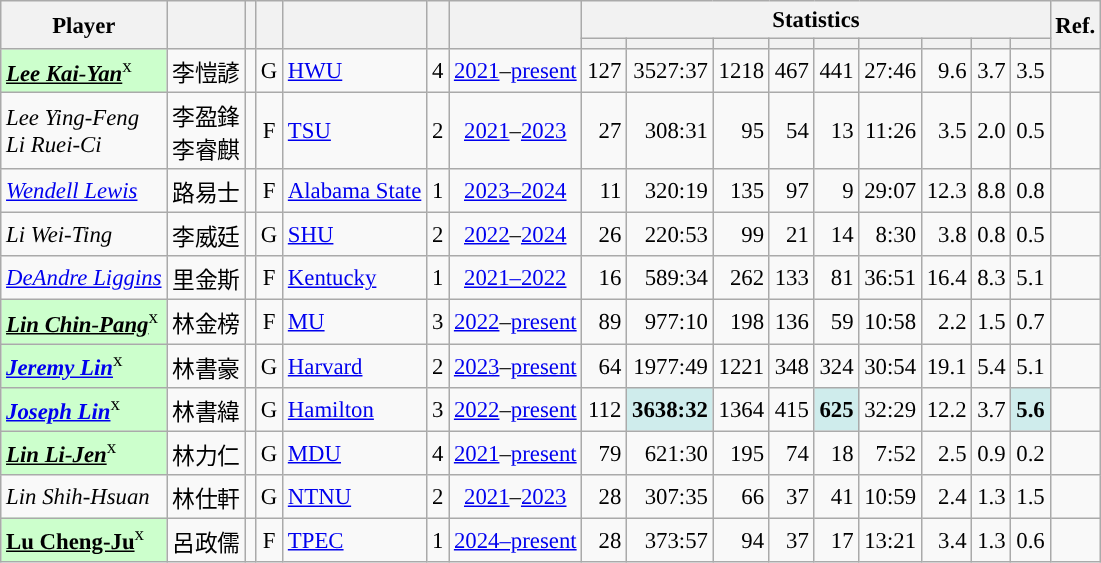<table class="wikitable sortable" style="font-size:95%; text-align:right;">
<tr>
<th rowspan="2">Player</th>
<th rowspan="2"></th>
<th rowspan="2"></th>
<th rowspan="2"></th>
<th rowspan="2"></th>
<th rowspan="2"></th>
<th rowspan="2"></th>
<th colspan="9">Statistics</th>
<th rowspan="2">Ref.</th>
</tr>
<tr>
<th></th>
<th></th>
<th></th>
<th></th>
<th></th>
<th></th>
<th></th>
<th></th>
<th></th>
</tr>
<tr>
<td align="left" bgcolor="#CCFFCC"><u><strong><em>Lee Kai-Yan</em></strong></u><sup>x</sup></td>
<td align="left">李愷諺</td>
<td align="center"></td>
<td align="center">G</td>
<td align="left"><a href='#'>HWU</a></td>
<td align="center">4</td>
<td align="center"><a href='#'>2021</a>–<a href='#'>present</a></td>
<td>127</td>
<td>3527:37</td>
<td>1218</td>
<td>467</td>
<td>441</td>
<td>27:46</td>
<td>9.6</td>
<td>3.7</td>
<td>3.5</td>
<td align="center"></td>
</tr>
<tr>
<td align="left"><em>Lee Ying-Feng</em><br><em>Li Ruei-Ci</em></td>
<td align="left">李盈鋒<br>李睿麒</td>
<td align="center"></td>
<td align="center">F</td>
<td align="left"><a href='#'>TSU</a></td>
<td align="center">2</td>
<td align="center"><a href='#'>2021</a>–<a href='#'>2023</a></td>
<td>27</td>
<td>308:31</td>
<td>95</td>
<td>54</td>
<td>13</td>
<td>11:26</td>
<td>3.5</td>
<td>2.0</td>
<td>0.5</td>
<td align="center"></td>
</tr>
<tr>
<td align="left"><em><a href='#'>Wendell Lewis</a></em></td>
<td align="left">路易士</td>
<td align="center"></td>
<td align="center">F</td>
<td align="left"><a href='#'>Alabama State</a></td>
<td align="center">1</td>
<td align="center"><a href='#'>2023–2024</a></td>
<td>11</td>
<td>320:19</td>
<td>135</td>
<td>97</td>
<td>9</td>
<td>29:07</td>
<td>12.3</td>
<td>8.8</td>
<td>0.8</td>
<td align="center"></td>
</tr>
<tr>
<td align="left"><em>Li Wei-Ting</em></td>
<td align="left">李威廷</td>
<td align="center"></td>
<td align="center">G</td>
<td align="left"><a href='#'>SHU</a></td>
<td align="center">2</td>
<td align="center"><a href='#'>2022</a>–<a href='#'>2024</a></td>
<td>26</td>
<td>220:53</td>
<td>99</td>
<td>21</td>
<td>14</td>
<td>8:30</td>
<td>3.8</td>
<td>0.8</td>
<td>0.5</td>
<td align="center"></td>
</tr>
<tr>
<td align="left"><em><a href='#'>DeAndre Liggins</a></em></td>
<td align="left">里金斯</td>
<td align="center"></td>
<td align="center">F</td>
<td align="left"><a href='#'>Kentucky</a></td>
<td align="center">1</td>
<td align="center"><a href='#'>2021–2022</a></td>
<td>16</td>
<td>589:34</td>
<td>262</td>
<td>133</td>
<td>81</td>
<td>36:51</td>
<td>16.4</td>
<td>8.3</td>
<td>5.1</td>
<td align="center"></td>
</tr>
<tr>
<td align="left" bgcolor="#CCFFCC"><u><strong><em>Lin Chin-Pang</em></strong></u><sup>x</sup></td>
<td align="left">林金榜</td>
<td align="center"></td>
<td align="center">F</td>
<td align="left"><a href='#'>MU</a></td>
<td align="center">3</td>
<td align="center"><a href='#'>2022</a>–<a href='#'>present</a></td>
<td>89</td>
<td>977:10</td>
<td>198</td>
<td>136</td>
<td>59</td>
<td>10:58</td>
<td>2.2</td>
<td>1.5</td>
<td>0.7</td>
<td align="center"></td>
</tr>
<tr>
<td align="left" bgcolor="#CCFFCC"><strong><em><a href='#'>Jeremy Lin</a></em></strong><sup>x</sup></td>
<td align="left">林書豪</td>
<td align="center"></td>
<td align="center">G</td>
<td align="left"><a href='#'>Harvard</a></td>
<td align="center">2</td>
<td align="center"><a href='#'>2023</a>–<a href='#'>present</a></td>
<td>64</td>
<td>1977:49</td>
<td>1221</td>
<td>348</td>
<td>324</td>
<td>30:54</td>
<td>19.1</td>
<td>5.4</td>
<td>5.1</td>
<td align="center"></td>
</tr>
<tr>
<td align="left" bgcolor="#CCFFCC"><strong><em><a href='#'>Joseph Lin</a></em></strong><sup>x</sup></td>
<td align="left">林書緯</td>
<td align="center"></td>
<td align="center">G</td>
<td align="left"><a href='#'>Hamilton</a></td>
<td align="center">3</td>
<td align="center"><a href='#'>2022</a>–<a href='#'>present</a></td>
<td>112</td>
<td bgcolor="#CFECEC"><strong>3638:32</strong></td>
<td>1364</td>
<td>415</td>
<td bgcolor="#CFECEC"><strong>625</strong></td>
<td>32:29</td>
<td>12.2</td>
<td>3.7</td>
<td bgcolor="#CFECEC"><strong>5.6</strong></td>
<td align="center"></td>
</tr>
<tr>
<td align="left" bgcolor="#CCFFCC"><u><strong><em>Lin Li-Jen</em></strong></u><sup>x</sup></td>
<td align="left">林力仁</td>
<td align="center"></td>
<td align="center">G</td>
<td align="left"><a href='#'>MDU</a></td>
<td align="center">4</td>
<td align="center"><a href='#'>2021</a>–<a href='#'>present</a></td>
<td>79</td>
<td>621:30</td>
<td>195</td>
<td>74</td>
<td>18</td>
<td>7:52</td>
<td>2.5</td>
<td>0.9</td>
<td>0.2</td>
<td align="center"></td>
</tr>
<tr>
<td align="left"><em>Lin Shih-Hsuan</em></td>
<td align="left">林仕軒</td>
<td align="center"></td>
<td align="center">G</td>
<td align="left"><a href='#'>NTNU</a></td>
<td align="center">2</td>
<td align="center"><a href='#'>2021</a>–<a href='#'>2023</a></td>
<td>28</td>
<td>307:35</td>
<td>66</td>
<td>37</td>
<td>41</td>
<td>10:59</td>
<td>2.4</td>
<td>1.3</td>
<td>1.5</td>
<td align="center"></td>
</tr>
<tr>
<td align="left" bgcolor="#CCFFCC"><u><strong>Lu Cheng-Ju</strong></u><sup>x</sup></td>
<td align="left">呂政儒</td>
<td align="center"></td>
<td align="center">F</td>
<td align="left"><a href='#'>TPEC</a></td>
<td align="center">1</td>
<td align="center"><a href='#'>2024–present</a></td>
<td>28</td>
<td>373:57</td>
<td>94</td>
<td>37</td>
<td>17</td>
<td>13:21</td>
<td>3.4</td>
<td>1.3</td>
<td>0.6</td>
<td align="center"></td>
</tr>
</table>
